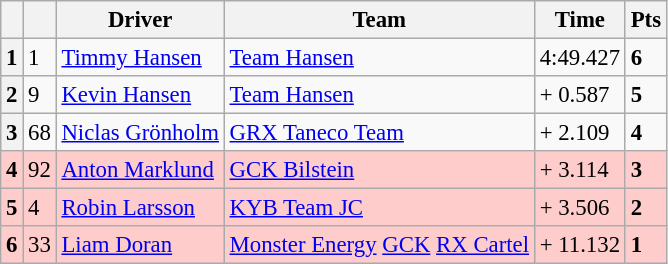<table class="wikitable" style="font-size:95%">
<tr>
<th></th>
<th></th>
<th>Driver</th>
<th>Team</th>
<th>Time</th>
<th>Pts</th>
</tr>
<tr>
<th>1</th>
<td>1</td>
<td> <a href='#'>Timmy Hansen</a></td>
<td><a href='#'>Team Hansen</a></td>
<td>4:49.427</td>
<td><strong>6</strong></td>
</tr>
<tr>
<th>2</th>
<td>9</td>
<td> <a href='#'>Kevin Hansen</a></td>
<td><a href='#'>Team Hansen</a></td>
<td>+ 0.587</td>
<td><strong>5</strong></td>
</tr>
<tr>
<th>3</th>
<td>68</td>
<td> <a href='#'>Niclas Grönholm</a></td>
<td><a href='#'>GRX Taneco Team</a></td>
<td>+ 2.109</td>
<td><strong>4</strong></td>
</tr>
<tr>
<th style="background:#ffcccc;">4</th>
<td style="background:#ffcccc;">92</td>
<td style="background:#ffcccc;"> <a href='#'>Anton Marklund</a></td>
<td style="background:#ffcccc;"><a href='#'>GCK Bilstein</a></td>
<td style="background:#ffcccc;">+ 3.114</td>
<td style="background:#ffcccc;"><strong>3</strong></td>
</tr>
<tr>
<th style="background:#ffcccc;">5</th>
<td style="background:#ffcccc;">4</td>
<td style="background:#ffcccc;"> <a href='#'>Robin Larsson</a></td>
<td style="background:#ffcccc;"><a href='#'>KYB Team JC</a></td>
<td style="background:#ffcccc;">+ 3.506</td>
<td style="background:#ffcccc;"><strong>2</strong></td>
</tr>
<tr>
<th style="background:#ffcccc;">6</th>
<td style="background:#ffcccc;">33</td>
<td style="background:#ffcccc;"> <a href='#'>Liam Doran</a></td>
<td style="background:#ffcccc;"><a href='#'>Monster Energy</a> <a href='#'>GCK</a> <a href='#'>RX Cartel</a></td>
<td style="background:#ffcccc;">+ 11.132</td>
<td style="background:#ffcccc;"><strong>1</strong></td>
</tr>
</table>
